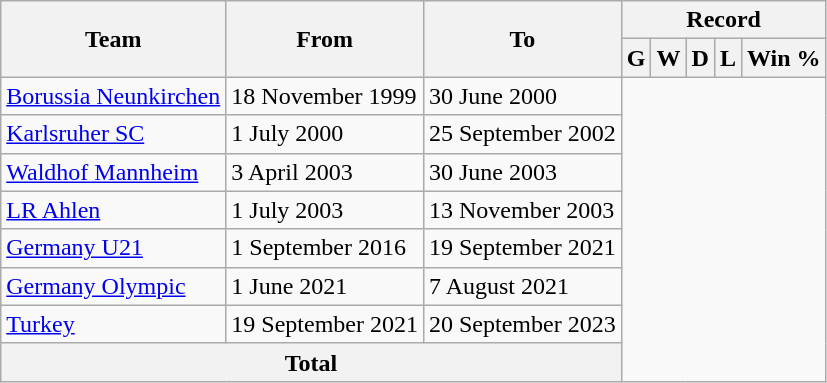<table class="wikitable" style="text-align: center">
<tr>
<th rowspan="2">Team</th>
<th rowspan="2">From</th>
<th rowspan="2">To</th>
<th colspan="5">Record</th>
</tr>
<tr>
<th>G</th>
<th>W</th>
<th>D</th>
<th>L</th>
<th>Win %</th>
</tr>
<tr>
<td align=left><a href='#'>Borussia Neunkirchen</a></td>
<td align=left>18 November 1999</td>
<td align=left>30 June 2000<br></td>
</tr>
<tr>
<td align=left><a href='#'>Karlsruher SC</a></td>
<td align=left>1 July 2000</td>
<td align=left>25 September 2002<br></td>
</tr>
<tr>
<td align=left><a href='#'>Waldhof Mannheim</a></td>
<td align=left>3 April 2003</td>
<td align=left>30 June 2003<br></td>
</tr>
<tr>
<td align=left><a href='#'>LR Ahlen</a></td>
<td align=left>1 July 2003</td>
<td align=left>13 November 2003<br></td>
</tr>
<tr>
<td align=left><a href='#'>Germany U21</a></td>
<td align=left>1 September 2016</td>
<td align=left>19 September 2021<br></td>
</tr>
<tr>
<td align=left><a href='#'>Germany Olympic</a></td>
<td align=left>1 June 2021</td>
<td align=left>7 August 2021<br></td>
</tr>
<tr>
<td align=left><a href='#'>Turkey</a></td>
<td align=left>19 September 2021</td>
<td align=left>20 September 2023<br></td>
</tr>
<tr>
<th colspan="3">Total<br></th>
</tr>
</table>
